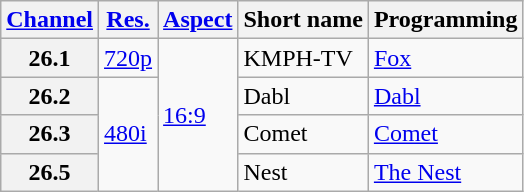<table class="wikitable">
<tr>
<th scope = "col"><a href='#'>Channel</a></th>
<th scope = "col"><a href='#'>Res.</a></th>
<th scope = "col"><a href='#'>Aspect</a></th>
<th scope = "col">Short name</th>
<th scope = "col">Programming</th>
</tr>
<tr>
<th scope = "row">26.1</th>
<td><a href='#'>720p</a></td>
<td rowspan=4><a href='#'>16:9</a></td>
<td>KMPH-TV</td>
<td><a href='#'>Fox</a></td>
</tr>
<tr>
<th scope = "row">26.2</th>
<td rowspan=3><a href='#'>480i</a></td>
<td>Dabl</td>
<td><a href='#'>Dabl</a></td>
</tr>
<tr>
<th scope = "row">26.3</th>
<td>Comet</td>
<td><a href='#'>Comet</a></td>
</tr>
<tr>
<th scope = "row">26.5</th>
<td>Nest</td>
<td><a href='#'>The Nest</a></td>
</tr>
</table>
